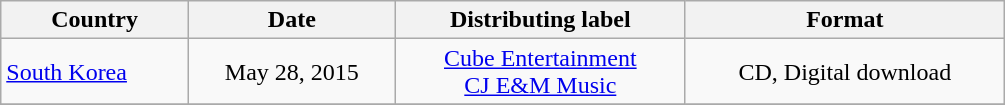<table class="wikitable" style="width:670px;">
<tr>
<th>Country</th>
<th>Date</th>
<th>Distributing label</th>
<th>Format</th>
</tr>
<tr>
<td><a href='#'>South Korea</a></td>
<td rowspan="1" style="text-align:center;">May 28, 2015</td>
<td rowspan="1" style="text-align:center;"><a href='#'>Cube Entertainment</a><br> <a href='#'>CJ E&M Music</a></td>
<td rowspan="1" style="text-align:center;">CD, Digital download</td>
</tr>
<tr>
</tr>
</table>
